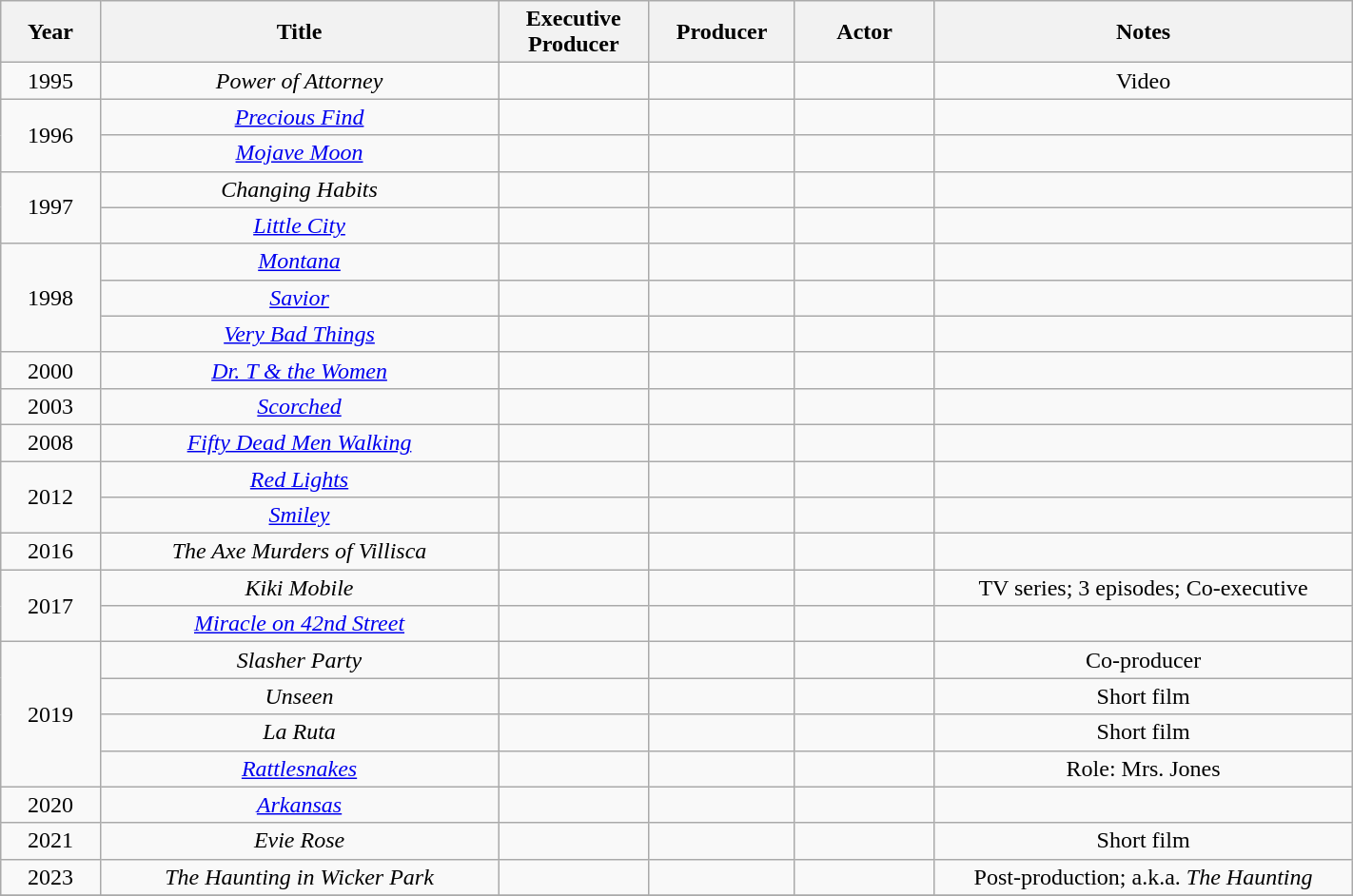<table class="wikitable" style="width:75%; text-align:center">
<tr>
<th style="width:5%;">Year</th>
<th style="width:20%;">Title</th>
<th style="width:7%;">Executive Producer</th>
<th style="width:7%;">Producer</th>
<th style="width:7%;">Actor</th>
<th style="width:21%;">Notes</th>
</tr>
<tr>
<td>1995</td>
<td><em>Power of Attorney</em></td>
<td></td>
<td></td>
<td></td>
<td>Video</td>
</tr>
<tr>
<td rowspan=2>1996</td>
<td><em><a href='#'>Precious Find</a></em></td>
<td></td>
<td></td>
<td></td>
</tr>
<tr>
<td><em><a href='#'>Mojave Moon</a></em></td>
<td></td>
<td></td>
<td></td>
<td></td>
</tr>
<tr>
<td rowspan=2>1997</td>
<td><em>Changing Habits</em></td>
<td></td>
<td></td>
<td></td>
<td></td>
</tr>
<tr>
<td><em><a href='#'>Little City</a></em></td>
<td></td>
<td></td>
<td></td>
<td></td>
</tr>
<tr>
<td rowspan=3>1998</td>
<td><em><a href='#'>Montana</a></em></td>
<td></td>
<td></td>
<td></td>
<td></td>
</tr>
<tr>
<td><em><a href='#'>Savior</a></em></td>
<td></td>
<td></td>
<td></td>
<td></td>
</tr>
<tr>
<td><em><a href='#'>Very Bad Things</a></em></td>
<td></td>
<td></td>
<td></td>
<td></td>
</tr>
<tr>
<td>2000</td>
<td><em><a href='#'>Dr. T & the Women</a></em></td>
<td></td>
<td></td>
<td></td>
<td></td>
</tr>
<tr>
<td>2003</td>
<td><em><a href='#'>Scorched</a></em></td>
<td></td>
<td></td>
<td></td>
<td></td>
</tr>
<tr>
<td>2008</td>
<td><em><a href='#'>Fifty Dead Men Walking</a></em></td>
<td></td>
<td></td>
<td></td>
<td></td>
</tr>
<tr>
<td rowspan=2>2012</td>
<td><em><a href='#'>Red Lights</a></em></td>
<td></td>
<td></td>
<td></td>
<td></td>
</tr>
<tr>
<td><em><a href='#'>Smiley</a></em></td>
<td></td>
<td></td>
<td></td>
<td></td>
</tr>
<tr>
<td>2016</td>
<td><em>The Axe Murders of Villisca</em></td>
<td></td>
<td></td>
<td></td>
<td></td>
</tr>
<tr>
<td rowspan=2>2017</td>
<td><em>Kiki Mobile</em></td>
<td></td>
<td></td>
<td></td>
<td>TV series; 3 episodes; Co-executive</td>
</tr>
<tr>
<td><em><a href='#'>Miracle on 42nd Street</a></em></td>
<td></td>
<td></td>
<td></td>
<td></td>
</tr>
<tr>
<td rowspan=4>2019</td>
<td><em>Slasher Party</em></td>
<td></td>
<td></td>
<td></td>
<td>Co-producer</td>
</tr>
<tr>
<td><em>Unseen</em></td>
<td></td>
<td></td>
<td></td>
<td>Short film</td>
</tr>
<tr>
<td><em>La Ruta</em></td>
<td></td>
<td></td>
<td></td>
<td>Short film</td>
</tr>
<tr>
<td><em><a href='#'>Rattlesnakes</a></em></td>
<td></td>
<td></td>
<td></td>
<td>Role: Mrs. Jones</td>
</tr>
<tr>
<td>2020</td>
<td><em><a href='#'>Arkansas</a></em></td>
<td></td>
<td></td>
<td></td>
<td></td>
</tr>
<tr>
<td>2021</td>
<td><em>Evie Rose</em></td>
<td></td>
<td></td>
<td></td>
<td>Short film</td>
</tr>
<tr>
<td>2023</td>
<td><em>The Haunting in Wicker Park</em></td>
<td></td>
<td></td>
<td></td>
<td>Post-production; a.k.a. <em>The Haunting</em></td>
</tr>
<tr>
</tr>
</table>
